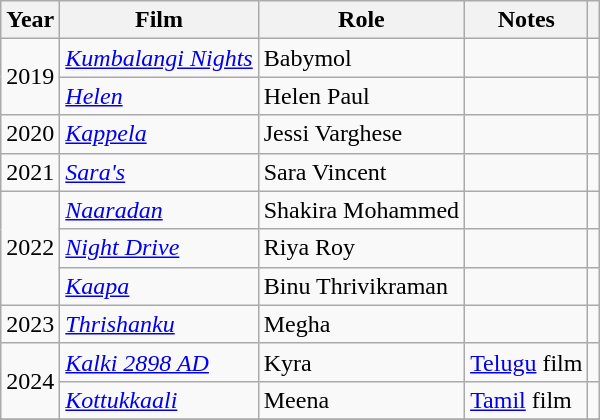<table class="wikitable">
<tr>
<th>Year</th>
<th>Film</th>
<th>Role</th>
<th>Notes</th>
<th></th>
</tr>
<tr>
<td rowspan=2>2019</td>
<td><em><a href='#'>Kumbalangi Nights</a></em></td>
<td>Babymol</td>
<td></td>
<td></td>
</tr>
<tr>
<td><em><a href='#'>Helen</a></em></td>
<td>Helen Paul</td>
<td></td>
<td></td>
</tr>
<tr>
<td>2020</td>
<td><em><a href='#'>Kappela</a></em></td>
<td>Jessi Varghese</td>
<td></td>
<td></td>
</tr>
<tr>
<td>2021</td>
<td><em><a href='#'>Sara's</a></em></td>
<td>Sara Vincent</td>
<td></td>
<td></td>
</tr>
<tr>
<td rowspan=3>2022</td>
<td><em><a href='#'>Naaradan</a></em></td>
<td>Shakira Mohammed</td>
<td></td>
<td></td>
</tr>
<tr>
<td><em><a href='#'>Night Drive</a></em></td>
<td>Riya Roy</td>
<td></td>
<td></td>
</tr>
<tr>
<td><em><a href='#'>Kaapa</a></em></td>
<td>Binu Thrivikraman</td>
<td></td>
<td></td>
</tr>
<tr>
<td>2023</td>
<td><em><a href='#'>Thrishanku</a></em></td>
<td>Megha</td>
<td></td>
<td></td>
</tr>
<tr>
<td rowspan="2">2024</td>
<td><em><a href='#'>Kalki 2898 AD</a></em></td>
<td>Kyra</td>
<td><a href='#'>Telugu</a> film</td>
<td></td>
</tr>
<tr>
<td><em><a href='#'>Kottukkaali</a></em></td>
<td>Meena</td>
<td><a href='#'>Tamil</a> film</td>
<td></td>
</tr>
<tr>
</tr>
</table>
